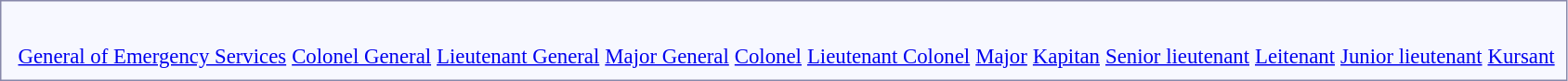<table style="border:1px solid #8888aa; background-color:#f7f8ff; padding:5px; font-size:95%; margin: 0px 12px 12px 0px;">
<tr style="text-align:center;">
<td colspan=3 rowspan=2></td>
<td colspan=2></td>
<td colspan=2></td>
<td colspan=2></td>
<td colspan=2></td>
<td colspan=2></td>
<td colspan=2></td>
<td colspan=2></td>
<td colspan=2></td>
<td colspan=2></td>
<td colspan=2></td>
<td colspan=2></td>
<td colspan=12></td>
</tr>
<tr style="text-align:center;">
<td colspan=2><br><a href='#'>General of Emergency Services</a></td>
<td colspan=2><br><a href='#'>Colonel General</a></td>
<td colspan=2><br><a href='#'>Lieutenant General</a></td>
<td colspan=2><br><a href='#'>Major General</a></td>
<td colspan=2><br><a href='#'>Colonel</a></td>
<td colspan=2><br><a href='#'>Lieutenant Colonel</a></td>
<td colspan=2><br><a href='#'>Major</a></td>
<td colspan=2><br><a href='#'>Kapitan</a></td>
<td colspan=2><br><a href='#'>Senior lieutenant</a></td>
<td colspan=2><br><a href='#'>Leitenant</a></td>
<td colspan=2><br><a href='#'>Junior lieutenant</a></td>
<td colspan=12><br><a href='#'>Kursant</a></td>
</tr>
</table>
